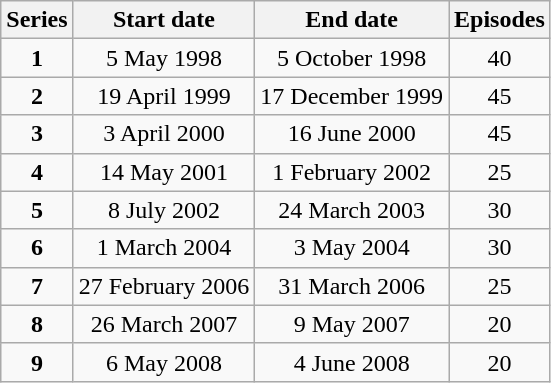<table class="wikitable" style="text-align:center">
<tr>
<th>Series</th>
<th>Start date</th>
<th>End date</th>
<th>Episodes</th>
</tr>
<tr>
<td><strong>1</strong></td>
<td>5 May 1998</td>
<td>5 October 1998</td>
<td>40</td>
</tr>
<tr>
<td><strong>2</strong></td>
<td>19 April 1999</td>
<td>17 December 1999</td>
<td>45</td>
</tr>
<tr>
<td><strong>3</strong></td>
<td>3 April 2000</td>
<td>16 June 2000</td>
<td>45</td>
</tr>
<tr>
<td><strong>4</strong></td>
<td>14 May 2001</td>
<td>1 February 2002</td>
<td>25</td>
</tr>
<tr>
<td><strong>5</strong></td>
<td>8 July 2002</td>
<td>24 March 2003</td>
<td>30</td>
</tr>
<tr>
<td><strong>6</strong></td>
<td>1 March 2004</td>
<td>3 May 2004</td>
<td>30</td>
</tr>
<tr>
<td><strong>7</strong></td>
<td>27 February 2006</td>
<td>31 March 2006</td>
<td>25</td>
</tr>
<tr>
<td><strong>8</strong></td>
<td>26 March 2007</td>
<td>9 May 2007</td>
<td>20</td>
</tr>
<tr>
<td><strong>9</strong></td>
<td>6 May 2008</td>
<td>4 June 2008</td>
<td>20</td>
</tr>
</table>
